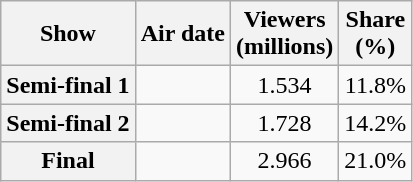<table class="wikitable plainrowheaders sortable" style="text-align:center">
<tr>
<th scope="col" class="unsortable">Show</th>
<th scope="col">Air date</th>
<th scope="col">Viewers<br>(millions)</th>
<th scope="col">Share<br>(%)</th>
</tr>
<tr>
<th scope="row">Semi-final 1</th>
<td></td>
<td>1.534</td>
<td>11.8%</td>
</tr>
<tr>
<th scope="row">Semi-final 2</th>
<td></td>
<td>1.728</td>
<td>14.2%</td>
</tr>
<tr>
<th scope="row">Final</th>
<td></td>
<td>2.966</td>
<td>21.0%</td>
</tr>
</table>
